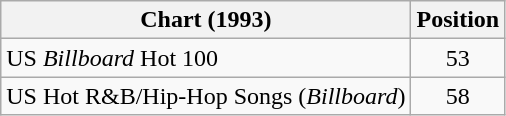<table class="wikitable sortable">
<tr>
<th>Chart (1993)</th>
<th>Position</th>
</tr>
<tr>
<td>US <em>Billboard</em> Hot 100</td>
<td style="text-align:center;">53</td>
</tr>
<tr>
<td>US Hot R&B/Hip-Hop Songs (<em>Billboard</em>)</td>
<td style="text-align:center;">58</td>
</tr>
</table>
